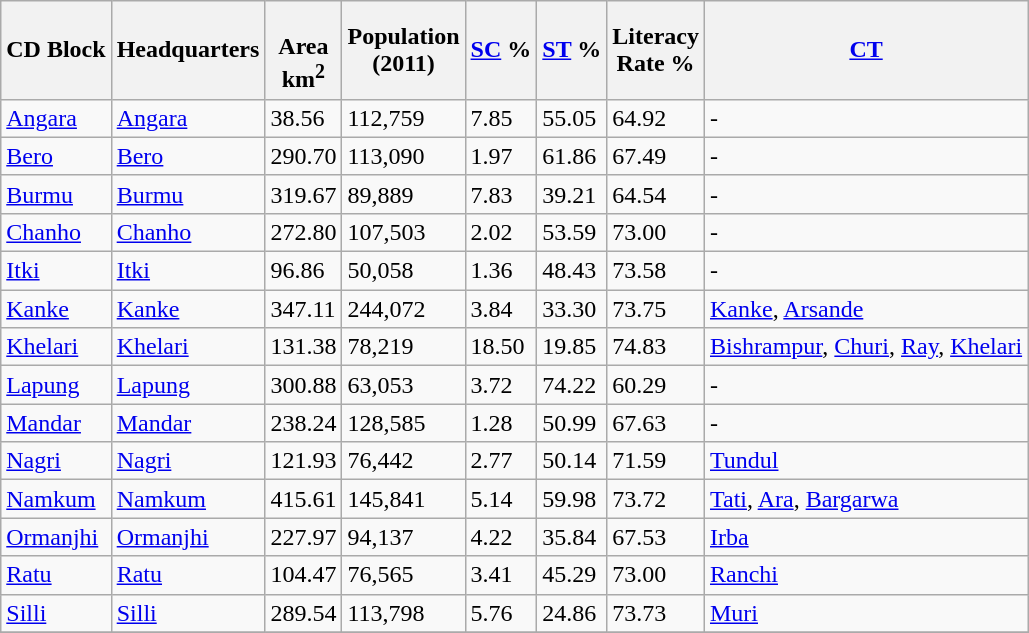<table class="wikitable sortable">
<tr>
<th>CD Block</th>
<th>Headquarters</th>
<th><br>Area<br>km<sup>2</sup></th>
<th>Population<br>(2011)</th>
<th><a href='#'>SC</a> %</th>
<th><a href='#'>ST</a> %</th>
<th>Literacy<br> Rate %</th>
<th><a href='#'>CT</a></th>
</tr>
<tr>
<td><a href='#'>Angara</a></td>
<td><a href='#'>Angara</a></td>
<td>38.56</td>
<td>112,759</td>
<td>7.85</td>
<td>55.05</td>
<td>64.92</td>
<td>-</td>
</tr>
<tr>
<td><a href='#'>Bero</a></td>
<td><a href='#'>Bero</a></td>
<td>290.70</td>
<td>113,090</td>
<td>1.97</td>
<td>61.86</td>
<td>67.49</td>
<td>-</td>
</tr>
<tr>
<td><a href='#'>Burmu</a></td>
<td><a href='#'>Burmu</a></td>
<td>319.67</td>
<td>89,889</td>
<td>7.83</td>
<td>39.21</td>
<td>64.54</td>
<td>-</td>
</tr>
<tr>
<td><a href='#'>Chanho</a></td>
<td><a href='#'>Chanho</a></td>
<td>272.80</td>
<td>107,503</td>
<td>2.02</td>
<td>53.59</td>
<td>73.00</td>
<td>-</td>
</tr>
<tr>
<td><a href='#'>Itki</a></td>
<td><a href='#'>Itki</a></td>
<td>96.86</td>
<td>50,058</td>
<td>1.36</td>
<td>48.43</td>
<td>73.58</td>
<td>-</td>
</tr>
<tr>
<td><a href='#'>Kanke</a></td>
<td><a href='#'>Kanke</a></td>
<td>347.11</td>
<td>244,072</td>
<td>3.84</td>
<td>33.30</td>
<td>73.75</td>
<td><a href='#'>Kanke</a>, <a href='#'>Arsande</a></td>
</tr>
<tr>
<td><a href='#'>Khelari</a></td>
<td><a href='#'>Khelari</a></td>
<td>131.38</td>
<td>78,219</td>
<td>18.50</td>
<td>19.85</td>
<td>74.83</td>
<td><a href='#'>Bishrampur</a>, <a href='#'>Churi</a>, <a href='#'>Ray</a>, <a href='#'>Khelari</a></td>
</tr>
<tr>
<td><a href='#'>Lapung</a></td>
<td><a href='#'>Lapung</a></td>
<td>300.88</td>
<td>63,053</td>
<td>3.72</td>
<td>74.22</td>
<td>60.29</td>
<td>-</td>
</tr>
<tr>
<td><a href='#'>Mandar</a></td>
<td><a href='#'>Mandar</a></td>
<td>238.24</td>
<td>128,585</td>
<td>1.28</td>
<td>50.99</td>
<td>67.63</td>
<td>-</td>
</tr>
<tr>
<td><a href='#'>Nagri</a></td>
<td><a href='#'>Nagri</a></td>
<td>121.93</td>
<td>76,442</td>
<td>2.77</td>
<td>50.14</td>
<td>71.59</td>
<td><a href='#'>Tundul</a></td>
</tr>
<tr>
<td><a href='#'>Namkum</a></td>
<td><a href='#'>Namkum</a></td>
<td>415.61</td>
<td>145,841</td>
<td>5.14</td>
<td>59.98</td>
<td>73.72</td>
<td><a href='#'>Tati</a>, <a href='#'>Ara</a>, <a href='#'>Bargarwa</a></td>
</tr>
<tr>
<td><a href='#'>Ormanjhi</a></td>
<td><a href='#'>Ormanjhi</a></td>
<td>227.97</td>
<td>94,137</td>
<td>4.22</td>
<td>35.84</td>
<td>67.53</td>
<td><a href='#'>Irba</a></td>
</tr>
<tr>
<td><a href='#'>Ratu</a></td>
<td><a href='#'>Ratu</a></td>
<td>104.47</td>
<td>76,565</td>
<td>3.41</td>
<td>45.29</td>
<td>73.00</td>
<td><a href='#'>Ranchi</a></td>
</tr>
<tr>
<td><a href='#'>Silli</a></td>
<td><a href='#'>Silli</a></td>
<td>289.54</td>
<td>113,798</td>
<td>5.76</td>
<td>24.86</td>
<td>73.73</td>
<td><a href='#'>Muri</a></td>
</tr>
<tr>
</tr>
</table>
